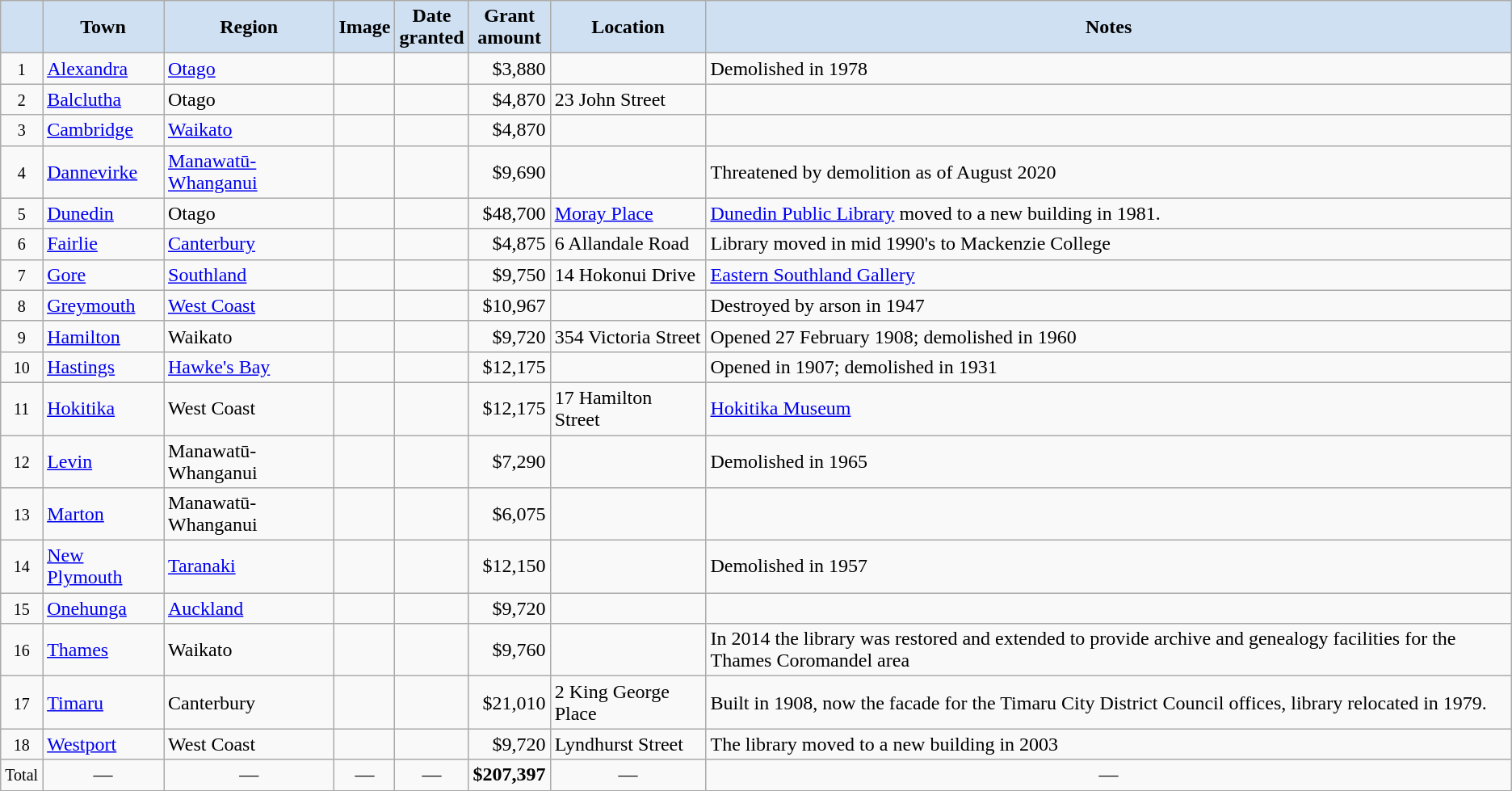<table class="wikitable sortable" align="center">
<tr>
<th style="background-color:#CEE0F2;"></th>
<th style="background-color:#CEE0F2;">Town</th>
<th style="background-color:#CEE0F2;">Region</th>
<th style="background-color:#CEE0F2;" class="unsortable">Image</th>
<th style="background-color:#CEE0F2;">Date<br>granted</th>
<th style="background-color:#CEE0F2;">Grant<br>amount</th>
<th style="background-color:#CEE0F2;">Location</th>
<th style="background-color:#CEE0F2;" class="unsortable">Notes</th>
</tr>
<tr ->
<td align=center><small>1</small></td>
<td><a href='#'>Alexandra</a></td>
<td><a href='#'>Otago</a></td>
<td></td>
<td></td>
<td align=right>$3,880</td>
<td></td>
<td>Demolished in 1978</td>
</tr>
<tr ->
<td align=center><small>2</small></td>
<td><a href='#'>Balclutha</a></td>
<td>Otago</td>
<td></td>
<td></td>
<td align=right>$4,870</td>
<td>23 John Street</td>
<td></td>
</tr>
<tr ->
<td align=center><small>3</small></td>
<td><a href='#'>Cambridge</a></td>
<td><a href='#'>Waikato</a></td>
<td></td>
<td></td>
<td align=right>$4,870</td>
<td></td>
<td></td>
</tr>
<tr ->
<td align=center><small>4</small></td>
<td><a href='#'>Dannevirke</a></td>
<td><a href='#'>Manawatū-Whanganui</a></td>
<td></td>
<td></td>
<td align=right>$9,690</td>
<td></td>
<td>Threatened by demolition as of August 2020</td>
</tr>
<tr ->
<td align=center><small>5</small></td>
<td><a href='#'>Dunedin</a></td>
<td>Otago</td>
<td></td>
<td></td>
<td align=right>$48,700</td>
<td><a href='#'>Moray Place</a></td>
<td><a href='#'>Dunedin Public Library</a> moved to a new building in 1981.</td>
</tr>
<tr ->
<td align=center><small>6</small></td>
<td><a href='#'>Fairlie</a></td>
<td><a href='#'>Canterbury</a></td>
<td></td>
<td></td>
<td align=right>$4,875</td>
<td>6 Allandale Road</td>
<td>Library moved in mid 1990's to Mackenzie College </td>
</tr>
<tr ->
<td align=center><small>7</small></td>
<td><a href='#'>Gore</a></td>
<td><a href='#'>Southland</a></td>
<td></td>
<td></td>
<td align=right>$9,750</td>
<td>14 Hokonui Drive</td>
<td><a href='#'>Eastern Southland Gallery</a></td>
</tr>
<tr ->
<td align=center><small>8</small></td>
<td><a href='#'>Greymouth</a></td>
<td><a href='#'>West Coast</a></td>
<td></td>
<td></td>
<td align=right>$10,967</td>
<td></td>
<td>Destroyed by arson in 1947</td>
</tr>
<tr ->
<td align=center><small>9</small></td>
<td><a href='#'>Hamilton</a></td>
<td>Waikato</td>
<td></td>
<td></td>
<td align=right>$9,720</td>
<td>354 Victoria Street</td>
<td>Opened 27 February 1908; demolished in 1960</td>
</tr>
<tr ->
<td align=center><small>10</small></td>
<td><a href='#'>Hastings</a></td>
<td><a href='#'>Hawke's Bay</a></td>
<td></td>
<td></td>
<td align=right>$12,175</td>
<td></td>
<td>Opened in 1907; demolished in 1931</td>
</tr>
<tr ->
<td align=center><small>11</small></td>
<td><a href='#'>Hokitika</a></td>
<td>West Coast</td>
<td></td>
<td></td>
<td align=right>$12,175</td>
<td>17 Hamilton Street</td>
<td><a href='#'>Hokitika Museum</a></td>
</tr>
<tr ->
<td align=center><small>12</small></td>
<td><a href='#'>Levin</a></td>
<td>Manawatū-Whanganui</td>
<td></td>
<td></td>
<td align=right>$7,290</td>
<td></td>
<td>Demolished in 1965</td>
</tr>
<tr ->
<td align=center><small>13</small></td>
<td><a href='#'>Marton</a></td>
<td>Manawatū-Whanganui</td>
<td></td>
<td></td>
<td align=right>$6,075</td>
<td></td>
<td></td>
</tr>
<tr ->
<td align=center><small>14</small></td>
<td><a href='#'>New Plymouth</a></td>
<td><a href='#'>Taranaki</a></td>
<td></td>
<td></td>
<td align=right>$12,150</td>
<td></td>
<td>Demolished in 1957</td>
</tr>
<tr ->
<td align=center><small>15</small></td>
<td><a href='#'>Onehunga</a></td>
<td><a href='#'>Auckland</a></td>
<td></td>
<td></td>
<td align=right>$9,720</td>
<td></td>
<td></td>
</tr>
<tr ->
<td align=center><small>16</small></td>
<td><a href='#'>Thames</a></td>
<td>Waikato</td>
<td></td>
<td></td>
<td align=right>$9,760</td>
<td></td>
<td>In 2014 the library was restored and extended to provide archive and genealogy facilities for the Thames Coromandel area</td>
</tr>
<tr ->
<td align=center><small>17</small></td>
<td><a href='#'>Timaru</a></td>
<td>Canterbury</td>
<td></td>
<td></td>
<td align=right>$21,010</td>
<td>2 King George Place</td>
<td>Built in 1908, now the facade for the Timaru City District Council offices, library relocated in 1979.</td>
</tr>
<tr ->
<td align=center><small>18</small></td>
<td><a href='#'>Westport</a></td>
<td>West Coast</td>
<td></td>
<td></td>
<td align=right>$9,720</td>
<td>Lyndhurst Street</td>
<td>The library moved to a new building in 2003</td>
</tr>
<tr - align="center" class="sortbottom">
<td align=center><small>Total</small></td>
<td>—</td>
<td>—</td>
<td>—</td>
<td>—</td>
<td align=right><strong>$207,397</strong></td>
<td>—</td>
<td>—</td>
</tr>
</table>
